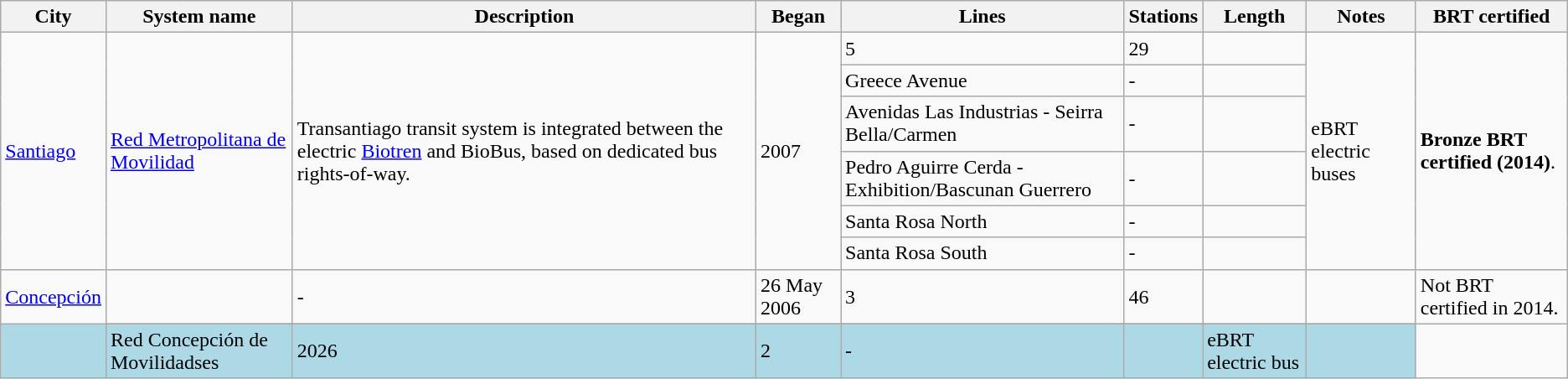<table class="wikitable">
<tr>
<th>City</th>
<th>System name</th>
<th>Description</th>
<th>Began</th>
<th>Lines</th>
<th>Stations</th>
<th>Length</th>
<th>Notes</th>
<th>BRT certified</th>
</tr>
<tr>
<td rowspan="6"><a href='#'>Santiago</a></td>
<td rowspan="6"><a href='#'>Red Metropolitana de Movilidad</a></td>
<td rowspan="6">Transantiago transit system is integrated between the electric <a href='#'>Biotren</a> and BioBus, based on dedicated bus rights-of-way.</td>
<td rowspan="6">2007</td>
<td>5</td>
<td>29</td>
<td></td>
<td rowspan="6">eBRT electric buses</td>
<td rowspan="6"><strong>Bronze BRT certified (2014)</strong>.</td>
</tr>
<tr>
<td>Greece Avenue</td>
<td>-</td>
<td></td>
</tr>
<tr>
<td>Avenidas Las Industrias - Seirra Bella/Carmen</td>
<td>-</td>
<td></td>
</tr>
<tr>
<td>Pedro Aguirre Cerda - Exhibition/Bascunan Guerrero</td>
<td>-</td>
<td></td>
</tr>
<tr>
<td>Santa Rosa North</td>
<td>-</td>
<td></td>
</tr>
<tr>
<td>Santa Rosa South</td>
<td>-</td>
<td></td>
</tr>
<tr>
<td rowspan=2><a href='#'>Concepción</a></td>
<td></td>
<td>-</td>
<td>26 May 2006</td>
<td>3</td>
<td>46</td>
<td></td>
<td></td>
<td>Not BRT certified in 2014.</td>
</tr>
<tr>
</tr>
<tr style="background:lightblue;">
<td></td>
<td>Red Concepción de Movilidadses</td>
<td>2026</td>
<td>2</td>
<td>-</td>
<td></td>
<td>eBRT electric bus</td>
<td></td>
</tr>
</table>
